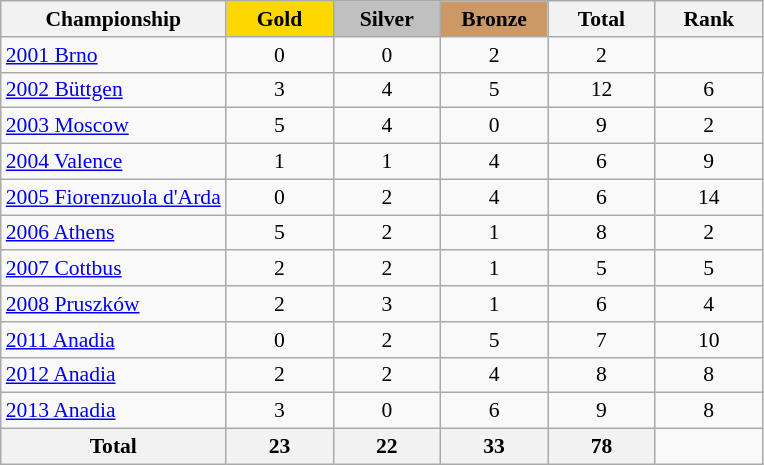<table class="wikitable sortable" border="1" style="text-align:center; font-size:90%;">
<tr>
<th style="width:15:em;">Championship</th>
<td style="background:gold; width:4.5em; font-weight:bold;">Gold</td>
<td style="background:silver; width:4.5em; font-weight:bold;">Silver</td>
<td style="background:#cc9966; width:4.5em; font-weight:bold;">Bronze</td>
<th style="width:4.5em;">Total</th>
<th style="width:4.5em;">Rank</th>
</tr>
<tr>
<td align=left> <a href='#'>2001 Brno</a></td>
<td>0</td>
<td>0</td>
<td>2</td>
<td>2</td>
<td></td>
</tr>
<tr>
<td align=left> <a href='#'>2002 Büttgen</a></td>
<td>3</td>
<td>4</td>
<td>5</td>
<td>12</td>
<td>6</td>
</tr>
<tr>
<td align=left> <a href='#'>2003 Moscow</a></td>
<td>5</td>
<td>4</td>
<td>0</td>
<td>9</td>
<td>2</td>
</tr>
<tr>
<td align=left> <a href='#'>2004 Valence</a></td>
<td>1</td>
<td>1</td>
<td>4</td>
<td>6</td>
<td>9</td>
</tr>
<tr>
<td align=left> <a href='#'>2005 Fiorenzuola d'Arda</a></td>
<td>0</td>
<td>2</td>
<td>4</td>
<td>6</td>
<td>14</td>
</tr>
<tr>
<td align=left> <a href='#'>2006 Athens</a></td>
<td>5</td>
<td>2</td>
<td>1</td>
<td>8</td>
<td>2</td>
</tr>
<tr>
<td align=left> <a href='#'>2007 Cottbus</a></td>
<td>2</td>
<td>2</td>
<td>1</td>
<td>5</td>
<td>5</td>
</tr>
<tr>
<td align=left> <a href='#'>2008 Pruszków</a></td>
<td>2</td>
<td>3</td>
<td>1</td>
<td>6</td>
<td>4</td>
</tr>
<tr>
<td align=left> <a href='#'>2011 Anadia</a></td>
<td>0</td>
<td>2</td>
<td>5</td>
<td>7</td>
<td>10</td>
</tr>
<tr>
<td align=left> <a href='#'>2012 Anadia</a></td>
<td>2</td>
<td>2</td>
<td>4</td>
<td>8</td>
<td>8</td>
</tr>
<tr>
<td align=left> <a href='#'>2013 Anadia</a></td>
<td>3</td>
<td>0</td>
<td>6</td>
<td>9</td>
<td>8</td>
</tr>
<tr>
<th>Total</th>
<th>23</th>
<th>22</th>
<th>33</th>
<th>78</th>
</tr>
</table>
